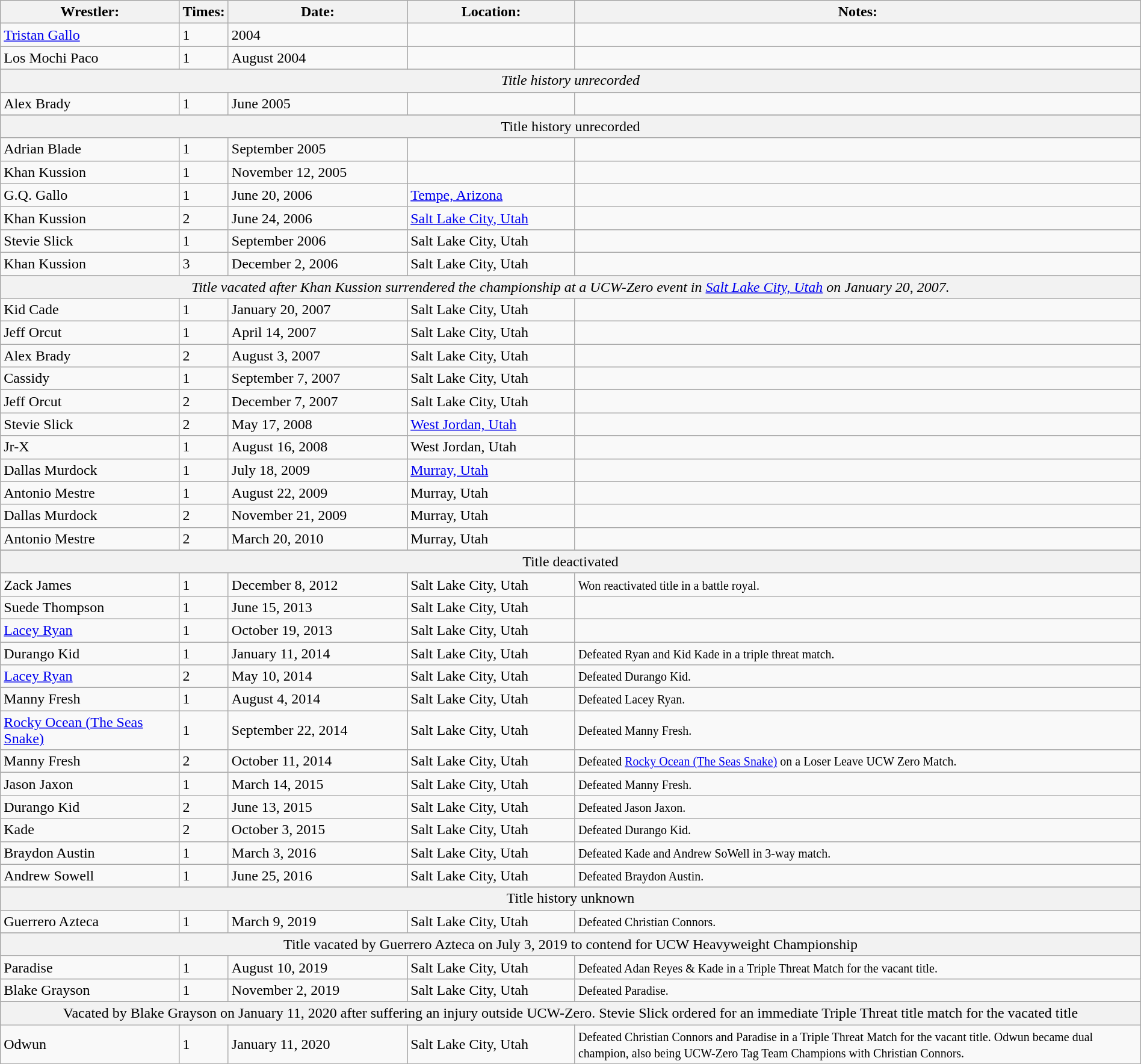<table class="wikitable" width=100%>
<tr>
<th width=16%>Wrestler:</th>
<th width=1%>Times:</th>
<th width=16%>Date:</th>
<th width=15%>Location:</th>
<th width=51%>Notes:</th>
</tr>
<tr>
<td><a href='#'>Tristan Gallo</a></td>
<td>1</td>
<td>2004</td>
<td></td>
<td></td>
</tr>
<tr>
<td>Los Mochi Paco</td>
<td>1</td>
<td>August 2004</td>
<td></td>
<td></td>
</tr>
<tr>
</tr>
<tr style="background: #f2f2f2;">
<td colspan="5" align=center><em>Title history unrecorded<strong></td>
</tr>
<tr>
<td>Alex Brady</td>
<td>1</td>
<td>June 2005</td>
<td></td>
<td></td>
</tr>
<tr>
</tr>
<tr style="background: #f2f2f2;">
<td colspan="5" align=center></em>Title history unrecorded</strong></td>
</tr>
<tr>
<td>Adrian Blade</td>
<td>1</td>
<td>September 2005</td>
<td></td>
<td></td>
</tr>
<tr>
<td>Khan Kussion</td>
<td>1</td>
<td>November 12, 2005</td>
<td></td>
<td></td>
</tr>
<tr>
<td>G.Q. Gallo</td>
<td>1</td>
<td>June 20, 2006</td>
<td><a href='#'>Tempe, Arizona</a></td>
<td></td>
</tr>
<tr>
<td>Khan Kussion</td>
<td>2</td>
<td>June 24, 2006</td>
<td><a href='#'>Salt Lake City, Utah</a></td>
<td></td>
</tr>
<tr>
<td>Stevie Slick</td>
<td>1</td>
<td>September 2006</td>
<td>Salt Lake City, Utah</td>
<td></td>
</tr>
<tr>
<td>Khan Kussion</td>
<td>3</td>
<td>December 2, 2006</td>
<td>Salt Lake City, Utah</td>
<td></td>
</tr>
<tr>
</tr>
<tr style="background: #f2f2f2;">
<td colspan="5" align=center><em>Title vacated after Khan Kussion surrendered the championship at a UCW-Zero event in <a href='#'>Salt Lake City, Utah</a> on January 20, 2007.<strong></td>
</tr>
<tr>
<td>Kid Cade</td>
<td>1</td>
<td>January 20, 2007</td>
<td>Salt Lake City, Utah</td>
<td></td>
</tr>
<tr>
<td>Jeff Orcut</td>
<td>1</td>
<td>April 14, 2007</td>
<td>Salt Lake City, Utah</td>
<td></td>
</tr>
<tr>
<td>Alex Brady</td>
<td>2</td>
<td>August 3, 2007</td>
<td>Salt Lake City, Utah</td>
<td></td>
</tr>
<tr>
<td>Cassidy</td>
<td>1</td>
<td>September 7, 2007</td>
<td>Salt Lake City, Utah</td>
<td></td>
</tr>
<tr>
<td>Jeff Orcut</td>
<td>2</td>
<td>December 7, 2007</td>
<td>Salt Lake City, Utah</td>
<td></td>
</tr>
<tr>
<td>Stevie Slick</td>
<td>2</td>
<td>May 17, 2008</td>
<td><a href='#'>West Jordan, Utah</a></td>
<td></td>
</tr>
<tr>
<td>Jr-X</td>
<td>1</td>
<td>August 16, 2008</td>
<td>West Jordan, Utah</td>
<td></td>
</tr>
<tr>
<td>Dallas Murdock</td>
<td>1</td>
<td>July 18, 2009</td>
<td><a href='#'>Murray, Utah</a></td>
<td></td>
</tr>
<tr>
<td>Antonio Mestre</td>
<td>1</td>
<td>August 22, 2009</td>
<td>Murray, Utah</td>
<td></td>
</tr>
<tr>
<td>Dallas Murdock</td>
<td>2</td>
<td>November 21, 2009</td>
<td>Murray, Utah</td>
<td></td>
</tr>
<tr>
<td>Antonio Mestre</td>
<td>2</td>
<td>March 20, 2010</td>
<td>Murray, Utah</td>
<td></td>
</tr>
<tr>
</tr>
<tr style="background: #f2f2f2;">
<td colspan="5" align=center></em>Title deactivated<em></td>
</tr>
<tr>
<td>Zack James</td>
<td>1</td>
<td>December 8, 2012</td>
<td>Salt Lake City, Utah</td>
<td><small>Won reactivated title in a battle royal.</small></td>
</tr>
<tr>
<td>Suede Thompson</td>
<td>1</td>
<td>June 15, 2013</td>
<td>Salt Lake City, Utah</td>
<td></td>
</tr>
<tr>
<td><a href='#'>Lacey Ryan</a></td>
<td>1</td>
<td>October 19, 2013</td>
<td>Salt Lake City, Utah</td>
<td></td>
</tr>
<tr>
<td>Durango Kid</td>
<td>1</td>
<td>January 11, 2014</td>
<td>Salt Lake City, Utah</td>
<td><small>Defeated Ryan and Kid Kade in a triple threat match.</small></td>
</tr>
<tr>
<td><a href='#'>Lacey Ryan</a></td>
<td>2</td>
<td>May 10, 2014</td>
<td>Salt Lake City, Utah</td>
<td><small>Defeated Durango Kid.</small></td>
</tr>
<tr>
<td>Manny Fresh</td>
<td>1</td>
<td>August 4, 2014</td>
<td>Salt Lake City, Utah</td>
<td><small>Defeated Lacey Ryan.</small></td>
</tr>
<tr>
<td><a href='#'>Rocky Ocean (The Seas Snake)</a></td>
<td>1</td>
<td>September 22, 2014</td>
<td>Salt Lake City, Utah</td>
<td><small>Defeated Manny Fresh.</small></td>
</tr>
<tr>
<td>Manny Fresh</td>
<td>2</td>
<td>October 11, 2014</td>
<td>Salt Lake City, Utah</td>
<td><small>Defeated <a href='#'>Rocky Ocean (The Seas Snake)</a> on a Loser Leave UCW Zero Match.</small></td>
</tr>
<tr>
<td>Jason Jaxon</td>
<td>1</td>
<td>March 14, 2015</td>
<td>Salt Lake City, Utah</td>
<td><small>Defeated Manny Fresh.</small></td>
</tr>
<tr>
<td>Durango Kid</td>
<td>2</td>
<td>June 13, 2015</td>
<td>Salt Lake City, Utah</td>
<td><small>Defeated Jason Jaxon.</small></td>
</tr>
<tr>
<td>Kade</td>
<td>2</td>
<td>October 3, 2015</td>
<td>Salt Lake City, Utah</td>
<td><small>Defeated Durango Kid.</small></td>
</tr>
<tr>
<td>Braydon Austin</td>
<td>1</td>
<td>March 3, 2016</td>
<td>Salt Lake City, Utah</td>
<td><small>Defeated Kade and Andrew SoWell in 3-way match.</small></td>
</tr>
<tr>
<td>Andrew Sowell</td>
<td>1</td>
<td>June 25, 2016</td>
<td>Salt Lake City, Utah</td>
<td><small>Defeated Braydon Austin.</small></td>
</tr>
<tr>
</tr>
<tr style="background: #f2f2f2;">
<td colspan="5" align=center></em>Title history unknown<em></td>
</tr>
<tr>
<td>Guerrero Azteca</td>
<td>1</td>
<td>March 9, 2019</td>
<td>Salt Lake City, Utah</td>
<td><small>Defeated Christian Connors.</small></td>
</tr>
<tr>
</tr>
<tr style="background: #f2f2f2;">
<td colspan="5" align=center></em>Title vacated by Guerrero Azteca on July 3, 2019 to contend for UCW Heavyweight Championship<em></td>
</tr>
<tr>
<td>Paradise</td>
<td>1</td>
<td>August 10, 2019</td>
<td>Salt Lake City, Utah</td>
<td><small>Defeated Adan Reyes & Kade in a Triple Threat Match for the vacant title.</small></td>
</tr>
<tr>
<td>Blake Grayson</td>
<td>1</td>
<td>November 2, 2019</td>
<td>Salt Lake City, Utah</td>
<td><small>Defeated Paradise.</small></td>
</tr>
<tr>
</tr>
<tr style="background: #f2f2f2;">
<td colspan="5" align=center></em>Vacated by Blake Grayson on January 11, 2020 after suffering an injury outside UCW-Zero. Stevie Slick ordered for an immediate Triple Threat title match for the vacated title<em></td>
</tr>
<tr>
<td>Odwun</td>
<td>1</td>
<td>January 11, 2020</td>
<td>Salt Lake City, Utah</td>
<td><small>Defeated Christian Connors and Paradise in a Triple Threat Match for the vacant title. Odwun became dual champion, also being UCW-Zero Tag Team Champions with Christian Connors.</small></td>
</tr>
</table>
